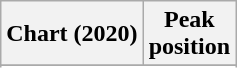<table class="wikitable sortable plainrowheaders" style="text-align:center">
<tr>
<th scope="col">Chart (2020)</th>
<th scope="col">Peak<br>position</th>
</tr>
<tr>
</tr>
<tr>
</tr>
<tr>
</tr>
<tr>
</tr>
<tr>
</tr>
<tr>
</tr>
<tr>
</tr>
<tr>
</tr>
<tr>
</tr>
<tr>
</tr>
<tr>
</tr>
<tr>
</tr>
</table>
